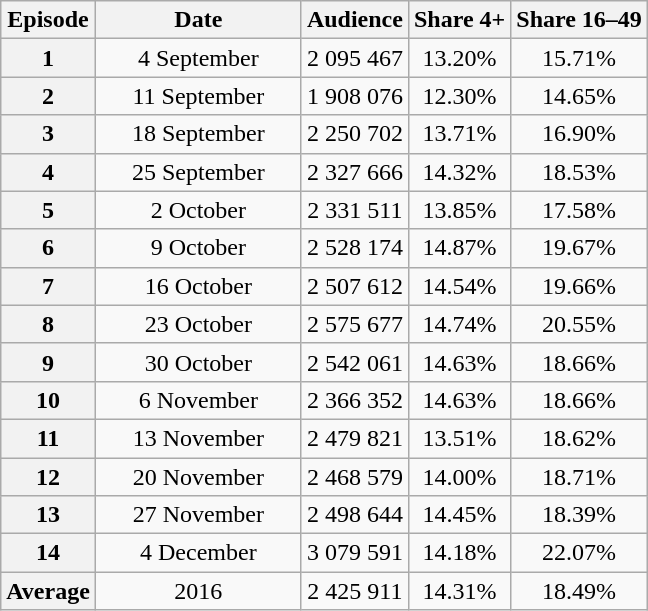<table class="wikitable sortable" style="text-align:center">
<tr>
<th>Episode</th>
<th scope="col" style="width:130px;">Date</th>
<th>Audience</th>
<th>Share 4+</th>
<th>Share 16–49</th>
</tr>
<tr>
<th>1</th>
<td>4 September</td>
<td>2 095 467</td>
<td>13.20%</td>
<td>15.71%</td>
</tr>
<tr>
<th>2</th>
<td>11 September</td>
<td>1 908 076</td>
<td>12.30%</td>
<td>14.65%</td>
</tr>
<tr>
<th>3</th>
<td>18 September</td>
<td>2 250 702</td>
<td>13.71%</td>
<td>16.90%</td>
</tr>
<tr>
<th>4</th>
<td>25 September</td>
<td>2 327 666</td>
<td>14.32%</td>
<td>18.53%</td>
</tr>
<tr>
<th>5</th>
<td>2 October</td>
<td>2 331 511</td>
<td>13.85%</td>
<td>17.58%</td>
</tr>
<tr>
<th>6</th>
<td>9 October</td>
<td>2 528 174</td>
<td>14.87%</td>
<td>19.67%</td>
</tr>
<tr>
<th>7</th>
<td>16 October</td>
<td>2 507 612</td>
<td>14.54%</td>
<td>19.66%</td>
</tr>
<tr>
<th>8</th>
<td>23 October</td>
<td>2 575 677</td>
<td>14.74%</td>
<td>20.55%</td>
</tr>
<tr>
<th>9</th>
<td>30 October</td>
<td>2 542 061</td>
<td>14.63%</td>
<td>18.66%</td>
</tr>
<tr>
<th>10</th>
<td>6 November</td>
<td>2 366 352</td>
<td>14.63%</td>
<td>18.66%</td>
</tr>
<tr>
<th>11</th>
<td>13 November</td>
<td>2 479 821</td>
<td>13.51%</td>
<td>18.62%</td>
</tr>
<tr>
<th>12</th>
<td>20 November</td>
<td>2 468 579</td>
<td>14.00%</td>
<td>18.71%</td>
</tr>
<tr>
<th>13</th>
<td>27 November</td>
<td>2 498 644</td>
<td>14.45%</td>
<td>18.39%</td>
</tr>
<tr>
<th>14</th>
<td>4 December</td>
<td>3 079 591</td>
<td>14.18%</td>
<td>22.07%</td>
</tr>
<tr>
<th>Average</th>
<td>2016</td>
<td>2 425 911</td>
<td>14.31%</td>
<td>18.49%</td>
</tr>
</table>
